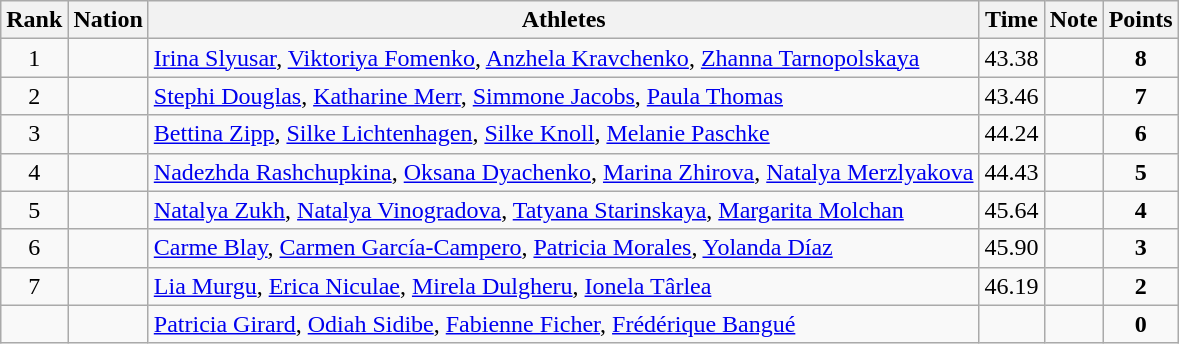<table class="wikitable sortable" style="text-align:center">
<tr>
<th>Rank</th>
<th>Nation</th>
<th>Athletes</th>
<th>Time</th>
<th>Note</th>
<th>Points</th>
</tr>
<tr>
<td>1</td>
<td align=left></td>
<td align=left><a href='#'>Irina Slyusar</a>, <a href='#'>Viktoriya Fomenko</a>, <a href='#'>Anzhela Kravchenko</a>, <a href='#'>Zhanna Tarnopolskaya</a></td>
<td>43.38</td>
<td></td>
<td><strong>8</strong></td>
</tr>
<tr>
<td>2</td>
<td align=left></td>
<td align=left><a href='#'>Stephi Douglas</a>, <a href='#'>Katharine Merr</a>, <a href='#'>Simmone Jacobs</a>, <a href='#'>Paula Thomas</a></td>
<td>43.46</td>
<td></td>
<td><strong>7</strong></td>
</tr>
<tr>
<td>3</td>
<td align=left></td>
<td align=left><a href='#'>Bettina Zipp</a>, <a href='#'>Silke Lichtenhagen</a>, <a href='#'>Silke Knoll</a>, <a href='#'>Melanie Paschke</a></td>
<td>44.24</td>
<td></td>
<td><strong>6</strong></td>
</tr>
<tr>
<td>4</td>
<td align=left></td>
<td align=left><a href='#'>Nadezhda Rashchupkina</a>, <a href='#'>Oksana Dyachenko</a>, <a href='#'>Marina Zhirova</a>, <a href='#'>Natalya Merzlyakova</a></td>
<td>44.43</td>
<td></td>
<td><strong>5</strong></td>
</tr>
<tr>
<td>5</td>
<td align=left></td>
<td align=left><a href='#'>Natalya Zukh</a>, <a href='#'>Natalya Vinogradova</a>, <a href='#'>Tatyana Starinskaya</a>, <a href='#'>Margarita Molchan</a></td>
<td>45.64</td>
<td></td>
<td><strong>4</strong></td>
</tr>
<tr>
<td>6</td>
<td align=left></td>
<td align=left><a href='#'>Carme Blay</a>, <a href='#'>Carmen García-Campero</a>, <a href='#'>Patricia Morales</a>, <a href='#'>Yolanda Díaz</a></td>
<td>45.90</td>
<td></td>
<td><strong>3</strong></td>
</tr>
<tr>
<td>7</td>
<td align=left></td>
<td align=left><a href='#'>Lia Murgu</a>, <a href='#'>Erica Niculae</a>, <a href='#'>Mirela Dulgheru</a>, <a href='#'>Ionela Târlea</a></td>
<td>46.19</td>
<td></td>
<td><strong>2</strong></td>
</tr>
<tr>
<td></td>
<td align=left></td>
<td align=left><a href='#'>Patricia Girard</a>, <a href='#'>Odiah Sidibe</a>, <a href='#'>Fabienne Ficher</a>, <a href='#'>Frédérique Bangué</a></td>
<td></td>
<td></td>
<td><strong>0</strong></td>
</tr>
</table>
